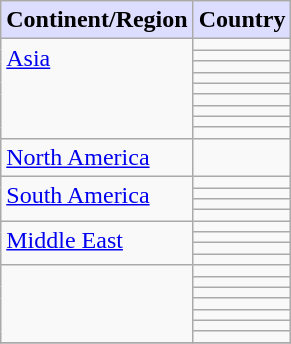<table class="wikitable">
<tr>
<th style="background:#ddf">Continent/Region</th>
<th style="background:#ddf">Country</th>
</tr>
<tr>
<td rowspan="9" valign="top"><a href='#'>Asia</a></td>
<td></td>
</tr>
<tr>
<td></td>
</tr>
<tr>
<td></td>
</tr>
<tr>
<td></td>
</tr>
<tr>
<td></td>
</tr>
<tr>
<td></td>
</tr>
<tr>
<td></td>
</tr>
<tr>
<td></td>
</tr>
<tr>
<td></td>
</tr>
<tr>
<td rowspan="1" valign="top"><a href='#'>North America</a></td>
<td></td>
</tr>
<tr>
<td rowspan="4" valign="top"><a href='#'>South America</a></td>
<td></td>
</tr>
<tr>
<td></td>
</tr>
<tr>
<td></td>
</tr>
<tr>
<td></td>
</tr>
<tr>
<td rowspan="4" valign="top"><a href='#'>Middle East</a></td>
<td></td>
</tr>
<tr>
<td></td>
</tr>
<tr>
<td></td>
</tr>
<tr>
<td></td>
</tr>
<tr>
<td rowspan="7" valign="top"></td>
<td></td>
</tr>
<tr>
<td></td>
</tr>
<tr>
<td></td>
</tr>
<tr>
<td></td>
</tr>
<tr>
<td></td>
</tr>
<tr>
<td></td>
</tr>
<tr>
<td></td>
</tr>
<tr>
</tr>
</table>
